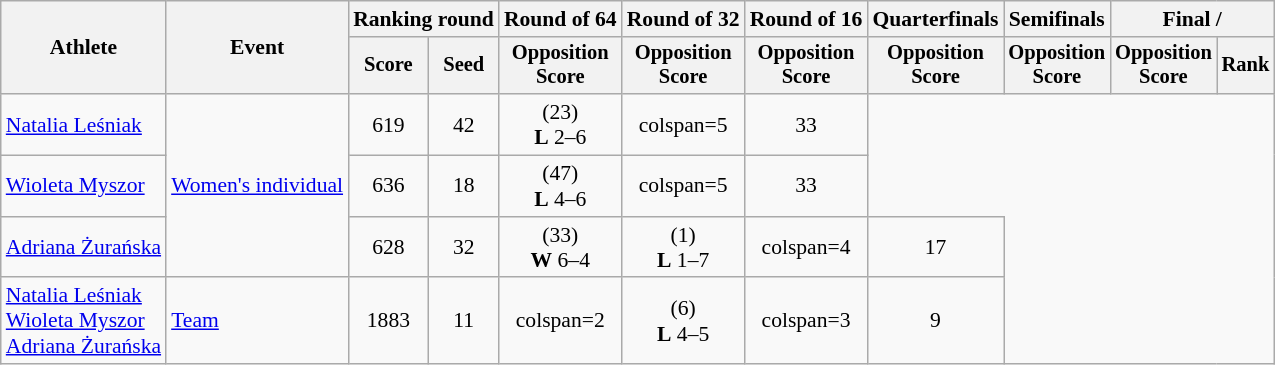<table class="wikitable" style="font-size:90%">
<tr>
<th rowspan="2">Athlete</th>
<th rowspan="2">Event</th>
<th colspan="2">Ranking round</th>
<th>Round of 64</th>
<th>Round of 32</th>
<th>Round of 16</th>
<th>Quarterfinals</th>
<th>Semifinals</th>
<th colspan="2">Final / </th>
</tr>
<tr style="font-size:95%">
<th>Score</th>
<th>Seed</th>
<th>Opposition<br>Score</th>
<th>Opposition<br>Score</th>
<th>Opposition<br>Score</th>
<th>Opposition<br>Score</th>
<th>Opposition<br>Score</th>
<th>Opposition<br>Score</th>
<th>Rank</th>
</tr>
<tr align=center>
<td align=left><a href='#'>Natalia Leśniak</a></td>
<td align=left rowspan=3><a href='#'>Women's individual</a></td>
<td>619</td>
<td>42</td>
<td> (23) <br><strong>L</strong> 2–6</td>
<td>colspan=5 </td>
<td>33</td>
</tr>
<tr align=center>
<td align=left><a href='#'>Wioleta Myszor</a></td>
<td>636</td>
<td>18</td>
<td> (47) <br><strong>L</strong> 4–6</td>
<td>colspan=5 </td>
<td>33</td>
</tr>
<tr align=center>
<td align=left><a href='#'>Adriana Żurańska</a></td>
<td>628</td>
<td>32</td>
<td> (33) <br><strong>W</strong> 6–4</td>
<td> (1) <br><strong>L</strong> 1–7</td>
<td>colspan=4 </td>
<td>17</td>
</tr>
<tr align=center>
<td align=left><a href='#'>Natalia Leśniak</a><br><a href='#'>Wioleta Myszor</a><br><a href='#'>Adriana Żurańska</a></td>
<td align=left><a href='#'>Team</a></td>
<td>1883</td>
<td>11</td>
<td>colspan=2 </td>
<td> (6)<br><strong>L</strong> 4–5</td>
<td>colspan=3 </td>
<td>9</td>
</tr>
</table>
